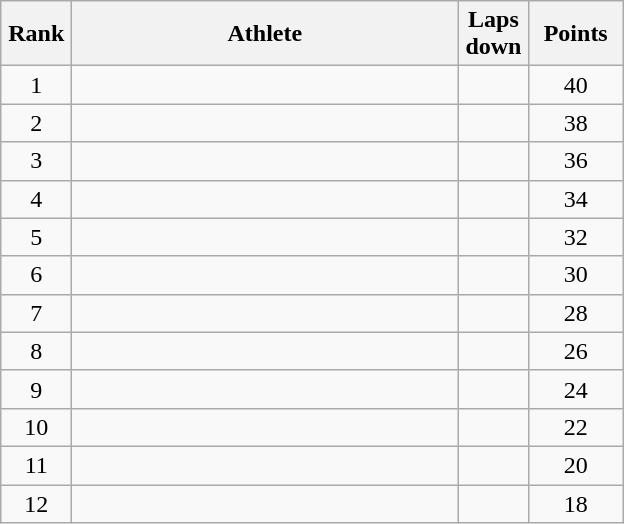<table class=wikitable style="text-align:center">
<tr>
<th width=40>Rank</th>
<th width=250>Athlete</th>
<th width=40>Laps down</th>
<th width=55>Points</th>
</tr>
<tr>
<td>1</td>
<td align=left></td>
<td></td>
<td>40</td>
</tr>
<tr>
<td>2</td>
<td align=left></td>
<td></td>
<td>38</td>
</tr>
<tr>
<td>3</td>
<td align=left></td>
<td></td>
<td>36</td>
</tr>
<tr>
<td>4</td>
<td align=left></td>
<td></td>
<td>34</td>
</tr>
<tr>
<td>5</td>
<td align=left></td>
<td></td>
<td>32</td>
</tr>
<tr>
<td>6</td>
<td align=left></td>
<td></td>
<td>30</td>
</tr>
<tr>
<td>7</td>
<td align=left></td>
<td></td>
<td>28</td>
</tr>
<tr>
<td>8</td>
<td align=left></td>
<td></td>
<td>26</td>
</tr>
<tr>
<td>9</td>
<td align=left></td>
<td></td>
<td>24</td>
</tr>
<tr>
<td>10</td>
<td align=left></td>
<td></td>
<td>22</td>
</tr>
<tr>
<td>11</td>
<td align=left></td>
<td></td>
<td>20</td>
</tr>
<tr>
<td>12</td>
<td align=left></td>
<td></td>
<td>18</td>
</tr>
</table>
